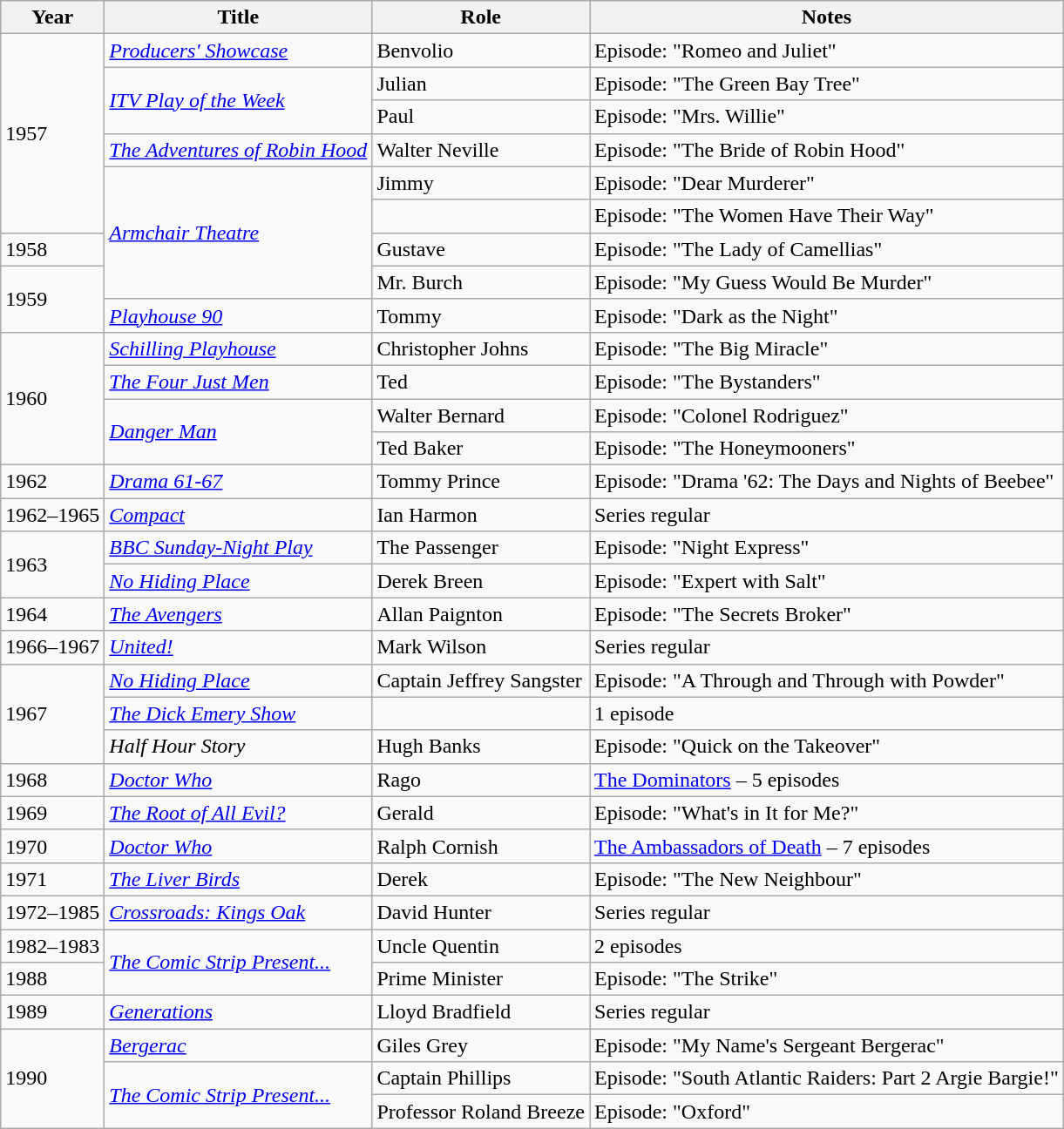<table class="wikitable">
<tr>
<th>Year</th>
<th>Title</th>
<th>Role</th>
<th>Notes</th>
</tr>
<tr>
<td rowspan="6">1957</td>
<td><em><a href='#'>Producers' Showcase</a></em></td>
<td>Benvolio</td>
<td>Episode: "Romeo and Juliet"</td>
</tr>
<tr>
<td rowspan="2"><em><a href='#'>ITV Play of the Week</a></em></td>
<td>Julian</td>
<td>Episode: "The Green Bay Tree"</td>
</tr>
<tr>
<td>Paul</td>
<td>Episode: "Mrs. Willie"</td>
</tr>
<tr>
<td><em><a href='#'>The Adventures of Robin Hood</a></em></td>
<td>Walter Neville</td>
<td>Episode: "The Bride of Robin Hood"</td>
</tr>
<tr>
<td rowspan="4"><em><a href='#'>Armchair Theatre</a></em></td>
<td>Jimmy</td>
<td>Episode: "Dear Murderer"</td>
</tr>
<tr>
<td></td>
<td>Episode: "The Women Have Their Way"</td>
</tr>
<tr>
<td>1958</td>
<td>Gustave</td>
<td>Episode: "The Lady of Camellias"</td>
</tr>
<tr>
<td rowspan="2">1959</td>
<td>Mr. Burch</td>
<td>Episode: "My Guess Would Be Murder"</td>
</tr>
<tr>
<td><em><a href='#'>Playhouse 90</a></em></td>
<td>Tommy</td>
<td>Episode: "Dark as the Night"</td>
</tr>
<tr>
<td rowspan="4">1960</td>
<td><em><a href='#'>Schilling Playhouse</a></em></td>
<td>Christopher Johns</td>
<td>Episode: "The Big Miracle"</td>
</tr>
<tr>
<td><em><a href='#'>The Four Just Men</a></em></td>
<td>Ted</td>
<td>Episode: "The Bystanders"</td>
</tr>
<tr>
<td rowspan="2"><em><a href='#'>Danger Man</a></em></td>
<td>Walter Bernard</td>
<td>Episode: "Colonel Rodriguez"</td>
</tr>
<tr>
<td>Ted Baker</td>
<td>Episode: "The Honeymooners"</td>
</tr>
<tr>
<td>1962</td>
<td><em><a href='#'>Drama 61-67</a></em></td>
<td>Tommy Prince</td>
<td>Episode: "Drama '62: The Days and Nights of Beebee"</td>
</tr>
<tr>
<td>1962–1965</td>
<td><em><a href='#'>Compact</a></em></td>
<td>Ian Harmon</td>
<td>Series regular</td>
</tr>
<tr>
<td rowspan="2">1963</td>
<td><em><a href='#'>BBC Sunday-Night Play</a></em></td>
<td>The Passenger</td>
<td>Episode: "Night Express"</td>
</tr>
<tr>
<td><em><a href='#'>No Hiding Place</a></em></td>
<td>Derek Breen</td>
<td>Episode: "Expert with Salt"</td>
</tr>
<tr>
<td>1964</td>
<td><em><a href='#'>The Avengers</a></em></td>
<td>Allan Paignton</td>
<td>Episode: "The Secrets Broker"</td>
</tr>
<tr>
<td>1966–1967</td>
<td><em><a href='#'>United!</a></em></td>
<td>Mark Wilson</td>
<td>Series regular</td>
</tr>
<tr>
<td rowspan="3">1967</td>
<td><em><a href='#'>No Hiding Place</a></em></td>
<td>Captain Jeffrey Sangster</td>
<td>Episode: "A Through and Through with Powder"</td>
</tr>
<tr>
<td><em><a href='#'>The Dick Emery Show</a></em></td>
<td></td>
<td>1 episode</td>
</tr>
<tr>
<td><em>Half Hour Story</em></td>
<td>Hugh Banks</td>
<td>Episode: "Quick on the Takeover"</td>
</tr>
<tr>
<td>1968</td>
<td><em><a href='#'>Doctor Who</a></em></td>
<td>Rago</td>
<td><a href='#'>The Dominators</a> – 5 episodes</td>
</tr>
<tr>
<td>1969</td>
<td><em><a href='#'>The Root of All Evil?</a></em></td>
<td>Gerald</td>
<td>Episode: "What's in It for Me?"</td>
</tr>
<tr>
<td>1970</td>
<td><em><a href='#'>Doctor Who</a></em></td>
<td>Ralph Cornish</td>
<td><a href='#'>The Ambassadors of Death</a> – 7 episodes</td>
</tr>
<tr>
<td>1971</td>
<td><em><a href='#'>The Liver Birds</a></em></td>
<td>Derek</td>
<td>Episode: "The New Neighbour"</td>
</tr>
<tr>
<td>1972–1985</td>
<td><em><a href='#'>Crossroads: Kings Oak</a></em></td>
<td>David Hunter</td>
<td>Series regular</td>
</tr>
<tr>
<td>1982–1983</td>
<td rowspan="2"><em><a href='#'>The Comic Strip Present...</a></em></td>
<td>Uncle Quentin</td>
<td>2 episodes</td>
</tr>
<tr>
<td>1988</td>
<td>Prime Minister</td>
<td>Episode: "The Strike"</td>
</tr>
<tr>
<td>1989</td>
<td><em><a href='#'>Generations</a></em></td>
<td>Lloyd Bradfield</td>
<td>Series regular</td>
</tr>
<tr>
<td rowspan="3">1990</td>
<td><em><a href='#'>Bergerac</a></em></td>
<td>Giles Grey</td>
<td>Episode: "My Name's Sergeant Bergerac"</td>
</tr>
<tr>
<td rowspan="2"><em><a href='#'>The Comic Strip Present...</a></em></td>
<td>Captain Phillips</td>
<td>Episode: "South Atlantic Raiders: Part 2 Argie Bargie!"</td>
</tr>
<tr>
<td>Professor Roland Breeze</td>
<td>Episode: "Oxford"</td>
</tr>
</table>
